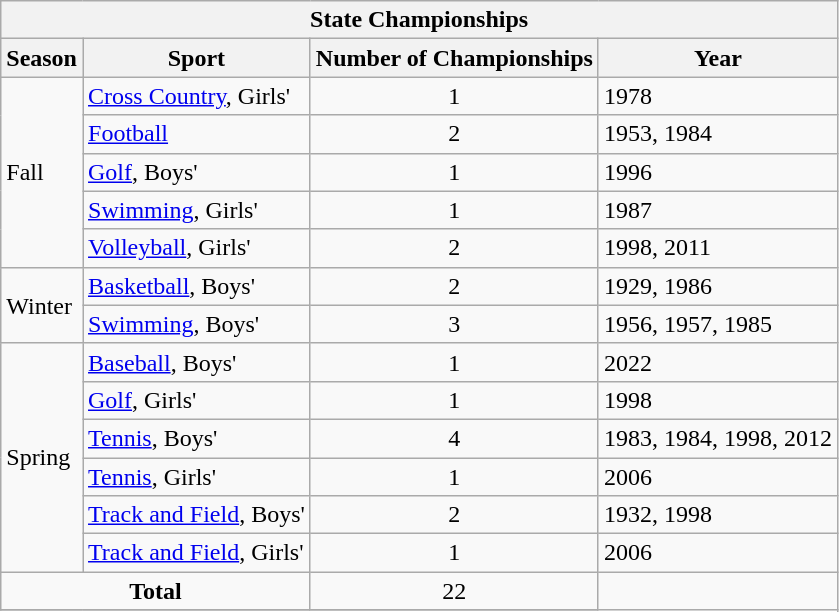<table class="wikitable">
<tr>
<th colspan=4>State Championships</th>
</tr>
<tr>
<th>Season</th>
<th>Sport</th>
<th>Number of Championships</th>
<th>Year</th>
</tr>
<tr>
<td rowspan=5>Fall</td>
<td><a href='#'>Cross Country</a>, Girls'</td>
<td align="center">1</td>
<td>1978</td>
</tr>
<tr>
<td><a href='#'>Football</a></td>
<td align="center">2</td>
<td>1953, 1984</td>
</tr>
<tr>
<td><a href='#'>Golf</a>, Boys'</td>
<td align="center">1</td>
<td>1996</td>
</tr>
<tr>
<td><a href='#'>Swimming</a>, Girls'</td>
<td align="center">1</td>
<td>1987</td>
</tr>
<tr>
<td><a href='#'>Volleyball</a>, Girls'</td>
<td align="center">2</td>
<td>1998, 2011</td>
</tr>
<tr>
<td rowspan=2>Winter</td>
<td><a href='#'>Basketball</a>, Boys'</td>
<td align="center">2</td>
<td>1929, 1986</td>
</tr>
<tr>
<td><a href='#'>Swimming</a>, Boys'</td>
<td align="center">3</td>
<td>1956, 1957, 1985</td>
</tr>
<tr>
<td rowspan=6>Spring</td>
<td><a href='#'>Baseball</a>, Boys'</td>
<td align="center">1</td>
<td>2022</td>
</tr>
<tr>
<td><a href='#'>Golf</a>, Girls'</td>
<td align="center">1</td>
<td>1998</td>
</tr>
<tr>
<td><a href='#'>Tennis</a>, Boys'</td>
<td align="center">4</td>
<td>1983, 1984, 1998, 2012</td>
</tr>
<tr>
<td><a href='#'>Tennis</a>, Girls'</td>
<td align="center">1</td>
<td>2006</td>
</tr>
<tr>
<td><a href='#'>Track and Field</a>, Boys'</td>
<td align="center">2</td>
<td>1932, 1998</td>
</tr>
<tr>
<td><a href='#'>Track and Field</a>, Girls'</td>
<td align="center">1</td>
<td>2006</td>
</tr>
<tr>
<td align="center" colspan=2><strong>Total</strong></td>
<td align="center">22</td>
</tr>
<tr>
</tr>
</table>
